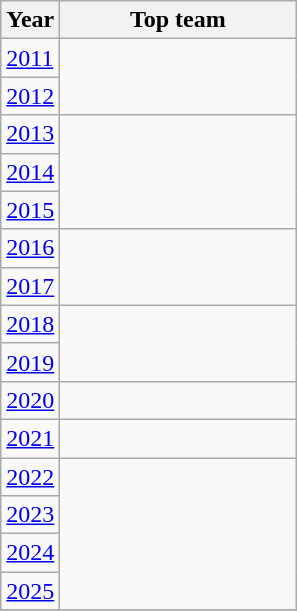<table class="wikitable sortable">
<tr>
<th>Year</th>
<th style="width:150px">Top team</th>
</tr>
<tr>
<td><a href='#'>2011</a></td>
<td rowspan="2"></td>
</tr>
<tr>
<td><a href='#'>2012</a></td>
</tr>
<tr>
<td><a href='#'>2013</a></td>
<td rowspan="3"></td>
</tr>
<tr>
<td><a href='#'>2014</a></td>
</tr>
<tr>
<td><a href='#'>2015</a></td>
</tr>
<tr>
<td><a href='#'>2016</a></td>
<td rowspan="2"></td>
</tr>
<tr>
<td><a href='#'>2017</a></td>
</tr>
<tr>
<td><a href='#'>2018</a></td>
<td rowspan="2"></td>
</tr>
<tr>
<td><a href='#'>2019</a></td>
</tr>
<tr>
<td><a href='#'>2020</a></td>
<td></td>
</tr>
<tr>
<td><a href='#'>2021</a></td>
<td></td>
</tr>
<tr>
<td><a href='#'>2022</a></td>
<td rowspan="4"></td>
</tr>
<tr>
<td><a href='#'>2023</a></td>
</tr>
<tr>
<td><a href='#'>2024</a></td>
</tr>
<tr>
<td><a href='#'>2025</a></td>
</tr>
<tr>
</tr>
</table>
